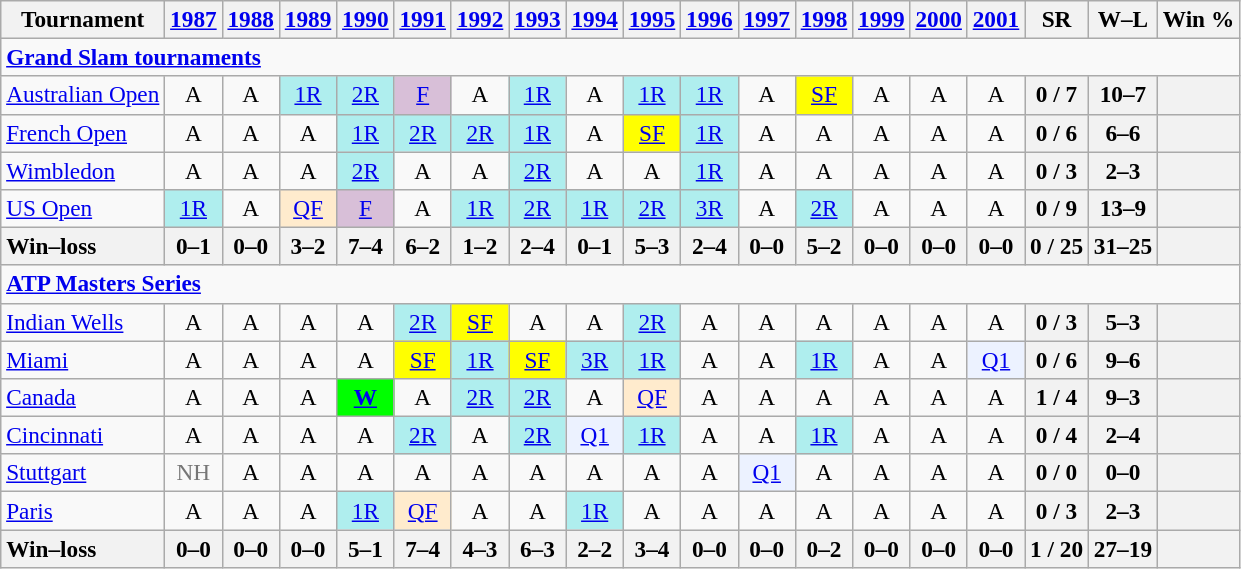<table class=wikitable style=text-align:center;font-size:97%>
<tr>
<th>Tournament</th>
<th><a href='#'>1987</a></th>
<th><a href='#'>1988</a></th>
<th><a href='#'>1989</a></th>
<th><a href='#'>1990</a></th>
<th><a href='#'>1991</a></th>
<th><a href='#'>1992</a></th>
<th><a href='#'>1993</a></th>
<th><a href='#'>1994</a></th>
<th><a href='#'>1995</a></th>
<th><a href='#'>1996</a></th>
<th><a href='#'>1997</a></th>
<th><a href='#'>1998</a></th>
<th><a href='#'>1999</a></th>
<th><a href='#'>2000</a></th>
<th><a href='#'>2001</a></th>
<th>SR</th>
<th>W–L</th>
<th>Win %</th>
</tr>
<tr>
<td colspan=23 align=left><strong><a href='#'>Grand Slam tournaments</a></strong></td>
</tr>
<tr>
<td align=left><a href='#'>Australian Open</a></td>
<td>A</td>
<td>A</td>
<td bgcolor=afeeee><a href='#'>1R</a></td>
<td bgcolor=afeeee><a href='#'>2R</a></td>
<td bgcolor=thistle><a href='#'>F</a></td>
<td>A</td>
<td bgcolor=afeeee><a href='#'>1R</a></td>
<td>A</td>
<td bgcolor=afeeee><a href='#'>1R</a></td>
<td bgcolor=afeeee><a href='#'>1R</a></td>
<td>A</td>
<td bgcolor=yellow><a href='#'>SF</a></td>
<td>A</td>
<td>A</td>
<td>A</td>
<th>0 / 7</th>
<th>10–7</th>
<th></th>
</tr>
<tr>
<td align=left><a href='#'>French Open</a></td>
<td>A</td>
<td>A</td>
<td>A</td>
<td bgcolor=afeeee><a href='#'>1R</a></td>
<td bgcolor=afeeee><a href='#'>2R</a></td>
<td bgcolor=afeeee><a href='#'>2R</a></td>
<td bgcolor=afeeee><a href='#'>1R</a></td>
<td>A</td>
<td bgcolor=yellow><a href='#'>SF</a></td>
<td bgcolor=afeeee><a href='#'>1R</a></td>
<td>A</td>
<td>A</td>
<td>A</td>
<td>A</td>
<td>A</td>
<th>0 / 6</th>
<th>6–6</th>
<th></th>
</tr>
<tr>
<td align=left><a href='#'>Wimbledon</a></td>
<td>A</td>
<td>A</td>
<td>A</td>
<td bgcolor=afeeee><a href='#'>2R</a></td>
<td>A</td>
<td>A</td>
<td bgcolor=afeeee><a href='#'>2R</a></td>
<td>A</td>
<td>A</td>
<td bgcolor=afeeee><a href='#'>1R</a></td>
<td>A</td>
<td>A</td>
<td>A</td>
<td>A</td>
<td>A</td>
<th>0 / 3</th>
<th>2–3</th>
<th></th>
</tr>
<tr>
<td align=left><a href='#'>US Open</a></td>
<td bgcolor=afeeee><a href='#'>1R</a></td>
<td>A</td>
<td bgcolor=ffebcd><a href='#'>QF</a></td>
<td bgcolor=thistle><a href='#'>F</a></td>
<td>A</td>
<td bgcolor=afeeee><a href='#'>1R</a></td>
<td bgcolor=afeeee><a href='#'>2R</a></td>
<td bgcolor=afeeee><a href='#'>1R</a></td>
<td bgcolor=afeeee><a href='#'>2R</a></td>
<td bgcolor=afeeee><a href='#'>3R</a></td>
<td>A</td>
<td bgcolor=afeeee><a href='#'>2R</a></td>
<td>A</td>
<td>A</td>
<td>A</td>
<th>0 / 9</th>
<th>13–9</th>
<th></th>
</tr>
<tr>
<th style=text-align:left>Win–loss</th>
<th>0–1</th>
<th>0–0</th>
<th>3–2</th>
<th>7–4</th>
<th>6–2</th>
<th>1–2</th>
<th>2–4</th>
<th>0–1</th>
<th>5–3</th>
<th>2–4</th>
<th>0–0</th>
<th>5–2</th>
<th>0–0</th>
<th>0–0</th>
<th>0–0</th>
<th>0 / 25</th>
<th>31–25</th>
<th></th>
</tr>
<tr>
<td colspan=23 align=left><strong><a href='#'>ATP Masters Series</a></strong></td>
</tr>
<tr>
<td align=left><a href='#'>Indian Wells</a></td>
<td>A</td>
<td>A</td>
<td>A</td>
<td>A</td>
<td bgcolor=afeeee><a href='#'>2R</a></td>
<td bgcolor=yellow><a href='#'>SF</a></td>
<td>A</td>
<td>A</td>
<td bgcolor=afeeee><a href='#'>2R</a></td>
<td>A</td>
<td>A</td>
<td>A</td>
<td>A</td>
<td>A</td>
<td>A</td>
<th>0 / 3</th>
<th>5–3</th>
<th></th>
</tr>
<tr>
<td align=left><a href='#'>Miami</a></td>
<td>A</td>
<td>A</td>
<td>A</td>
<td>A</td>
<td bgcolor=yellow><a href='#'>SF</a></td>
<td bgcolor=afeeee><a href='#'>1R</a></td>
<td bgcolor=yellow><a href='#'>SF</a></td>
<td bgcolor=afeeee><a href='#'>3R</a></td>
<td bgcolor=afeeee><a href='#'>1R</a></td>
<td>A</td>
<td>A</td>
<td bgcolor=afeeee><a href='#'>1R</a></td>
<td>A</td>
<td>A</td>
<td bgcolor=ecf2ff><a href='#'>Q1</a></td>
<th>0 / 6</th>
<th>9–6</th>
<th></th>
</tr>
<tr>
<td align=left><a href='#'>Canada</a></td>
<td>A</td>
<td>A</td>
<td>A</td>
<td bgcolor=lime><a href='#'><strong>W</strong></a></td>
<td>A</td>
<td bgcolor=afeeee><a href='#'>2R</a></td>
<td bgcolor=afeeee><a href='#'>2R</a></td>
<td>A</td>
<td bgcolor=ffebcd><a href='#'>QF</a></td>
<td>A</td>
<td>A</td>
<td>A</td>
<td>A</td>
<td>A</td>
<td>A</td>
<th>1 / 4</th>
<th>9–3</th>
<th></th>
</tr>
<tr>
<td align=left><a href='#'>Cincinnati</a></td>
<td>A</td>
<td>A</td>
<td>A</td>
<td>A</td>
<td bgcolor=afeeee><a href='#'>2R</a></td>
<td>A</td>
<td bgcolor=afeeee><a href='#'>2R</a></td>
<td bgcolor=ecf2ff><a href='#'>Q1</a></td>
<td bgcolor=afeeee><a href='#'>1R</a></td>
<td>A</td>
<td>A</td>
<td bgcolor=afeeee><a href='#'>1R</a></td>
<td>A</td>
<td>A</td>
<td>A</td>
<th>0 / 4</th>
<th>2–4</th>
<th></th>
</tr>
<tr>
<td align=left><a href='#'>Stuttgart</a></td>
<td style=color:#767676 colspan=1>NH</td>
<td>A</td>
<td>A</td>
<td>A</td>
<td>A</td>
<td>A</td>
<td>A</td>
<td>A</td>
<td>A</td>
<td>A</td>
<td bgcolor=ecf2ff><a href='#'>Q1</a></td>
<td>A</td>
<td>A</td>
<td>A</td>
<td>A</td>
<th>0 / 0</th>
<th>0–0</th>
<th></th>
</tr>
<tr>
<td align=left><a href='#'>Paris</a></td>
<td>A</td>
<td>A</td>
<td>A</td>
<td bgcolor=afeeee><a href='#'>1R</a></td>
<td bgcolor=ffebcd><a href='#'>QF</a></td>
<td>A</td>
<td>A</td>
<td bgcolor=afeeee><a href='#'>1R</a></td>
<td>A</td>
<td>A</td>
<td>A</td>
<td>A</td>
<td>A</td>
<td>A</td>
<td>A</td>
<th>0 / 3</th>
<th>2–3</th>
<th></th>
</tr>
<tr>
<th style=text-align:left>Win–loss</th>
<th>0–0</th>
<th>0–0</th>
<th>0–0</th>
<th>5–1</th>
<th>7–4</th>
<th>4–3</th>
<th>6–3</th>
<th>2–2</th>
<th>3–4</th>
<th>0–0</th>
<th>0–0</th>
<th>0–2</th>
<th>0–0</th>
<th>0–0</th>
<th>0–0</th>
<th>1 / 20</th>
<th>27–19</th>
<th></th>
</tr>
</table>
